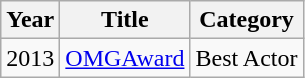<table class="wikitable sortable">
<tr>
<th>Year</th>
<th>Title</th>
<th>Category</th>
</tr>
<tr>
<td>2013</td>
<td><a href='#'>OMGAward</a></td>
<td>Best Actor</td>
</tr>
</table>
